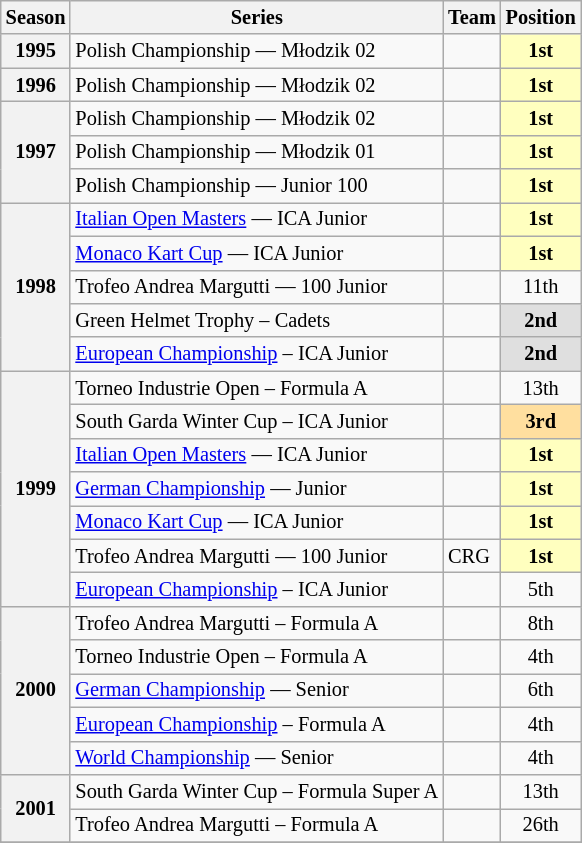<table class="wikitable" style="font-size: 85%; text-align:center">
<tr>
<th>Season</th>
<th>Series</th>
<th>Team</th>
<th>Position</th>
</tr>
<tr>
<th>1995</th>
<td align="left">Polish Championship — Młodzik 02</td>
<td align="left"></td>
<td style="background:#FFFFBF;"><strong>1st</strong></td>
</tr>
<tr>
<th>1996</th>
<td align="left">Polish Championship — Młodzik 02</td>
<td align="left"></td>
<td style="background:#FFFFBF;"><strong>1st</strong></td>
</tr>
<tr>
<th rowspan="3">1997</th>
<td align="left">Polish Championship — Młodzik 02</td>
<td align="left"></td>
<td style="background:#FFFFBF;"><strong>1st</strong></td>
</tr>
<tr>
<td align="left">Polish Championship — Młodzik 01</td>
<td align="left"></td>
<td style="background:#FFFFBF;"><strong>1st</strong></td>
</tr>
<tr>
<td align="left">Polish Championship — Junior 100</td>
<td align="left"></td>
<td style="background:#FFFFBF;"><strong>1st</strong></td>
</tr>
<tr>
<th rowspan="5">1998</th>
<td align="left"><a href='#'>Italian Open Masters</a> — ICA Junior</td>
<td align="left"></td>
<td style="background:#FFFFBF;"><strong>1st</strong></td>
</tr>
<tr>
<td align="left"><a href='#'>Monaco Kart Cup</a> — ICA Junior</td>
<td align="left"></td>
<td style="background:#FFFFBF;"><strong>1st</strong></td>
</tr>
<tr>
<td align="left">Trofeo Andrea Margutti — 100 Junior</td>
<td align="left"></td>
<td>11th</td>
</tr>
<tr>
<td align="left">Green Helmet Trophy – Cadets</td>
<td align="left"></td>
<td style="background:#DFDFDF;"><strong>2nd</strong></td>
</tr>
<tr>
<td align="left"><a href='#'>European Championship</a> – ICA Junior</td>
<td align="left"></td>
<td style="background:#DFDFDF;"><strong>2nd</strong></td>
</tr>
<tr>
<th rowspan="7">1999</th>
<td align="left">Torneo Industrie Open – Formula A</td>
<td align="left"></td>
<td>13th</td>
</tr>
<tr>
<td align="left">South Garda Winter Cup – ICA Junior</td>
<td align="left"></td>
<td style="background:#FFDF9F;"><strong>3rd</strong></td>
</tr>
<tr>
<td align="left"><a href='#'>Italian Open Masters</a> — ICA Junior</td>
<td align="left"></td>
<td style="background:#FFFFBF;"><strong>1st</strong></td>
</tr>
<tr>
<td align="left"><a href='#'>German Championship</a> — Junior</td>
<td align="left"></td>
<td style="background:#FFFFBF;"><strong>1st</strong></td>
</tr>
<tr>
<td align="left"><a href='#'>Monaco Kart Cup</a> — ICA Junior</td>
<td align="left"></td>
<td style="background:#FFFFBF;"><strong>1st</strong></td>
</tr>
<tr>
<td align="left">Trofeo Andrea Margutti — 100 Junior</td>
<td align="left">CRG</td>
<td style="background:#FFFFBF;"><strong>1st</strong></td>
</tr>
<tr>
<td align="left"><a href='#'>European Championship</a> – ICA Junior</td>
<td align="left"></td>
<td>5th</td>
</tr>
<tr>
<th rowspan="5">2000</th>
<td align="left">Trofeo Andrea Margutti – Formula A</td>
<td align="left"></td>
<td>8th</td>
</tr>
<tr>
<td align="left">Torneo Industrie Open – Formula A</td>
<td align="left"></td>
<td>4th</td>
</tr>
<tr>
<td align="left"><a href='#'>German Championship</a> — Senior</td>
<td align="left"></td>
<td>6th</td>
</tr>
<tr>
<td align="left"><a href='#'>European Championship</a> – Formula A</td>
<td align="left"></td>
<td>4th</td>
</tr>
<tr>
<td align="left"><a href='#'>World Championship</a> — Senior</td>
<td align="left"></td>
<td>4th</td>
</tr>
<tr>
<th rowspan="2">2001</th>
<td align="left">South Garda Winter Cup – Formula Super A</td>
<td align="left"></td>
<td>13th</td>
</tr>
<tr>
<td align="left">Trofeo Andrea Margutti – Formula A</td>
<td align="left"></td>
<td>26th</td>
</tr>
<tr>
</tr>
</table>
